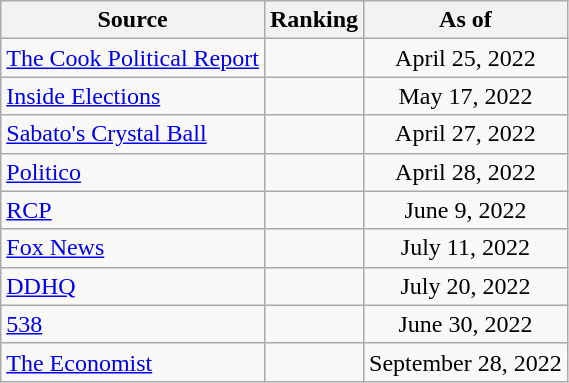<table class="wikitable" style="text-align:center">
<tr>
<th>Source</th>
<th>Ranking</th>
<th>As of</th>
</tr>
<tr>
<td align=left><a href='#'>The Cook Political Report</a></td>
<td></td>
<td>April 25, 2022</td>
</tr>
<tr>
<td align=left><a href='#'>Inside Elections</a></td>
<td></td>
<td>May 17, 2022</td>
</tr>
<tr>
<td align=left><a href='#'>Sabato's Crystal Ball</a></td>
<td></td>
<td>April 27, 2022</td>
</tr>
<tr>
<td align=left><a href='#'>Politico</a></td>
<td></td>
<td>April 28, 2022</td>
</tr>
<tr>
<td align="left"><a href='#'>RCP</a></td>
<td></td>
<td>June 9, 2022</td>
</tr>
<tr>
<td align=left><a href='#'>Fox News</a></td>
<td></td>
<td>July 11, 2022</td>
</tr>
<tr>
<td align="left"><a href='#'>DDHQ</a></td>
<td></td>
<td>July 20, 2022</td>
</tr>
<tr>
<td align="left"><a href='#'>538</a></td>
<td></td>
<td>June 30, 2022</td>
</tr>
<tr>
<td align="left"><a href='#'>The Economist</a></td>
<td></td>
<td>September 28, 2022</td>
</tr>
</table>
